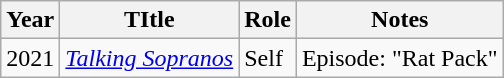<table class="wikitable">
<tr>
<th>Year</th>
<th>TItle</th>
<th>Role</th>
<th>Notes</th>
</tr>
<tr>
<td>2021</td>
<td><em><a href='#'>Talking Sopranos</a></em></td>
<td>Self</td>
<td>Episode: "Rat Pack"</td>
</tr>
</table>
